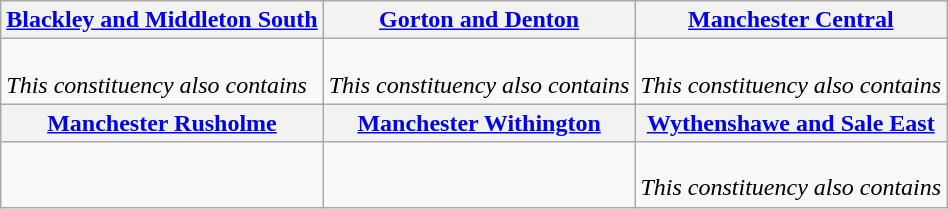<table class="wikitable">
<tr>
<th><a href='#'>Blackley and Middleton South</a></th>
<th><a href='#'>Gorton and Denton</a></th>
<th><a href='#'>Manchester Central</a></th>
</tr>
<tr>
<td><br><em>This constituency also contains</em><br></td>
<td><br><em>This constituency also contains</em><br></td>
<td><br><em>This constituency also contains</em><br></td>
</tr>
<tr>
<th><a href='#'>Manchester Rusholme</a></th>
<th><a href='#'>Manchester Withington</a></th>
<th><a href='#'>Wythenshawe and Sale East</a></th>
</tr>
<tr>
<td></td>
<td></td>
<td><br><em>This constituency also contains</em><br></td>
</tr>
</table>
